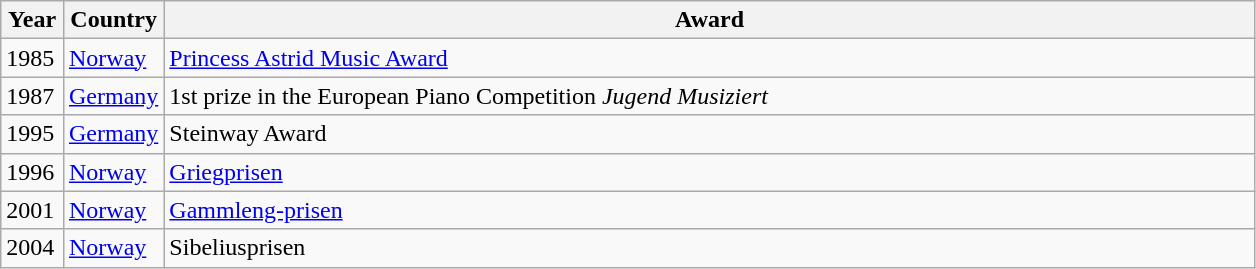<table class="wikitable sortable">
<tr>
<th style="width:5%;">Year</th>
<th style="width:8%;">Country</th>
<th style="width:87%;">Award</th>
</tr>
<tr>
<td>1985</td>
<td><a href='#'>Norway</a></td>
<td><a href='#'>Princess Astrid Music Award</a></td>
</tr>
<tr>
<td>1987</td>
<td><a href='#'>Germany</a></td>
<td>1st prize in the European Piano Competition <em>Jugend Musiziert</em></td>
</tr>
<tr>
<td>1995</td>
<td><a href='#'>Germany</a></td>
<td>Steinway Award</td>
</tr>
<tr>
<td>1996</td>
<td><a href='#'>Norway</a></td>
<td><a href='#'>Griegprisen</a></td>
</tr>
<tr>
<td>2001</td>
<td><a href='#'>Norway</a></td>
<td><a href='#'>Gammleng-prisen</a></td>
</tr>
<tr>
<td>2004</td>
<td><a href='#'>Norway</a></td>
<td>Sibeliusprisen</td>
</tr>
</table>
